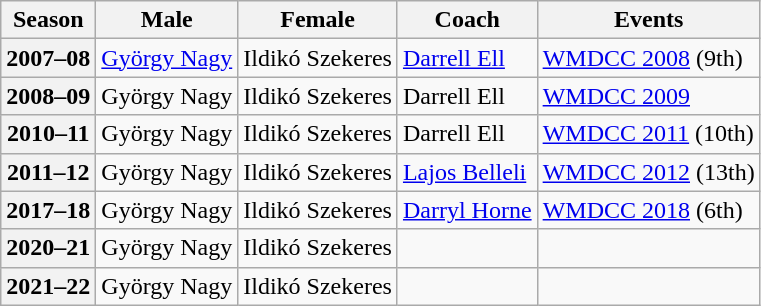<table class="wikitable">
<tr>
<th scope="col">Season</th>
<th scope="col">Male</th>
<th scope="col">Female</th>
<th scope="col">Coach</th>
<th scope="col">Events</th>
</tr>
<tr>
<th scope="row">2007–08</th>
<td><a href='#'>György Nagy</a></td>
<td>Ildikó Szekeres</td>
<td><a href='#'>Darrell Ell</a></td>
<td><a href='#'>WMDCC 2008</a> (9th)</td>
</tr>
<tr>
<th scope="row">2008–09</th>
<td>György Nagy</td>
<td>Ildikó Szekeres</td>
<td>Darrell Ell</td>
<td><a href='#'>WMDCC 2009</a> </td>
</tr>
<tr>
<th scope="row">2010–11</th>
<td>György Nagy</td>
<td>Ildikó Szekeres</td>
<td>Darrell Ell</td>
<td><a href='#'>WMDCC 2011</a> (10th)</td>
</tr>
<tr>
<th scope="row">2011–12</th>
<td>György Nagy</td>
<td>Ildikó Szekeres</td>
<td><a href='#'>Lajos Belleli</a></td>
<td><a href='#'>WMDCC 2012</a> (13th)</td>
</tr>
<tr>
<th scope="row">2017–18</th>
<td>György Nagy</td>
<td>Ildikó Szekeres</td>
<td><a href='#'>Darryl Horne</a></td>
<td><a href='#'>WMDCC 2018</a> (6th)</td>
</tr>
<tr>
<th scope="row">2020–21</th>
<td>György Nagy</td>
<td>Ildikó Szekeres</td>
<td></td>
<td></td>
</tr>
<tr>
<th scope="row">2021–22</th>
<td>György Nagy</td>
<td>Ildikó Szekeres</td>
<td></td>
<td></td>
</tr>
</table>
